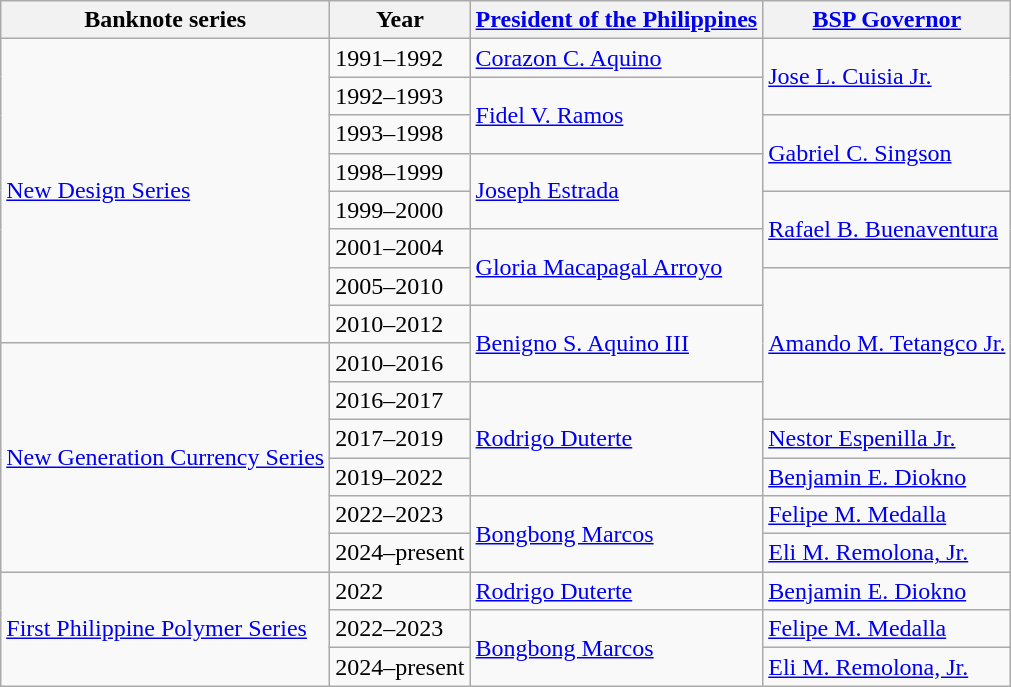<table class="wikitable sortable">
<tr>
<th>Banknote series</th>
<th>Year</th>
<th><a href='#'>President of the Philippines</a></th>
<th><a href='#'>BSP Governor</a></th>
</tr>
<tr>
<td rowspan="8"><a href='#'>New Design Series</a></td>
<td>1991–1992</td>
<td><a href='#'>Corazon C. Aquino</a></td>
<td rowspan="2"><a href='#'>Jose L. Cuisia Jr.</a></td>
</tr>
<tr>
<td>1992–1993</td>
<td rowspan="2"><a href='#'>Fidel V. Ramos</a></td>
</tr>
<tr>
<td>1993–1998</td>
<td rowspan="2"><a href='#'>Gabriel C. Singson</a></td>
</tr>
<tr>
<td>1998–1999</td>
<td rowspan="2"><a href='#'>Joseph Estrada</a></td>
</tr>
<tr>
<td>1999–2000</td>
<td rowspan="2"><a href='#'>Rafael B. Buenaventura</a></td>
</tr>
<tr>
<td>2001–2004</td>
<td rowspan="2"><a href='#'>Gloria Macapagal Arroyo</a></td>
</tr>
<tr>
<td>2005–2010</td>
<td rowspan="4"><a href='#'>Amando M. Tetangco Jr.</a></td>
</tr>
<tr>
<td>2010–2012</td>
<td rowspan="2"><a href='#'>Benigno S. Aquino III</a></td>
</tr>
<tr>
<td rowspan="6"><a href='#'>New Generation Currency Series</a></td>
<td>2010–2016</td>
</tr>
<tr>
<td>2016–2017</td>
<td rowspan="3"><a href='#'>Rodrigo Duterte</a></td>
</tr>
<tr>
<td>2017–2019</td>
<td><a href='#'>Nestor Espenilla Jr.</a></td>
</tr>
<tr>
<td>2019–2022</td>
<td><a href='#'>Benjamin E. Diokno</a></td>
</tr>
<tr>
<td>2022–2023</td>
<td rowspan="2"><a href='#'>Bongbong Marcos</a></td>
<td><a href='#'>Felipe M. Medalla</a></td>
</tr>
<tr>
<td>2024–present</td>
<td><a href='#'>Eli M. Remolona, Jr.</a></td>
</tr>
<tr>
<td rowspan="3"><a href='#'>First Philippine Polymer Series</a></td>
<td>2022</td>
<td><a href='#'>Rodrigo Duterte</a></td>
<td><a href='#'>Benjamin E. Diokno</a></td>
</tr>
<tr>
<td>2022–2023</td>
<td rowspan="2"><a href='#'>Bongbong Marcos</a></td>
<td><a href='#'>Felipe M. Medalla</a></td>
</tr>
<tr>
<td>2024–present</td>
<td><a href='#'>Eli M. Remolona, Jr.</a></td>
</tr>
</table>
